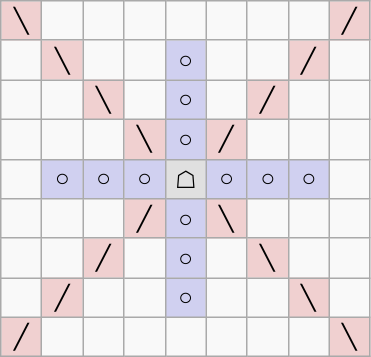<table border="1" class="wikitable">
<tr align=center>
<td width="20" style="background:#f0d0d0;">╲</td>
<td width="20"> </td>
<td width="20"> </td>
<td width="20"> </td>
<td width="20"> </td>
<td width="20"> </td>
<td width="20"> </td>
<td width="20"> </td>
<td width="20" style="background:#f0d0d0;">╱</td>
</tr>
<tr align=center>
<td> </td>
<td style="background:#f0d0d0;">╲</td>
<td> </td>
<td> </td>
<td style="background:#d0d0f0;">○</td>
<td> </td>
<td> </td>
<td style="background:#f0d0d0;">╱</td>
<td> </td>
</tr>
<tr align=center>
<td> </td>
<td> </td>
<td style="background:#f0d0d0;">╲</td>
<td> </td>
<td style="background:#d0d0f0;">○</td>
<td> </td>
<td style="background:#f0d0d0;">╱</td>
<td> </td>
<td> </td>
</tr>
<tr align=center>
<td> </td>
<td> </td>
<td> </td>
<td style="background:#f0d0d0;">╲</td>
<td style="background:#d0d0f0;">○</td>
<td style="background:#f0d0d0;">╱</td>
<td> </td>
<td> </td>
<td> </td>
</tr>
<tr align=center>
<td> </td>
<td style="background:#d0d0f0;">○</td>
<td style="background:#d0d0f0;">○</td>
<td style="background:#d0d0f0;">○</td>
<td style="background:#e0e0e0;">☖</td>
<td style="background:#d0d0f0;">○</td>
<td style="background:#d0d0f0;">○</td>
<td style="background:#d0d0f0;">○</td>
<td> </td>
</tr>
<tr align=center>
<td> </td>
<td> </td>
<td> </td>
<td style="background:#f0d0d0;">╱</td>
<td style="background:#d0d0f0;">○</td>
<td style="background:#f0d0d0;">╲</td>
<td> </td>
<td> </td>
<td> </td>
</tr>
<tr align=center>
<td> </td>
<td> </td>
<td style="background:#f0d0d0;">╱</td>
<td> </td>
<td style="background:#d0d0f0;">○</td>
<td> </td>
<td style="background:#f0d0d0;">╲</td>
<td> </td>
<td> </td>
</tr>
<tr align=center>
<td> </td>
<td style="background:#f0d0d0;">╱</td>
<td> </td>
<td> </td>
<td style="background:#d0d0f0;">○</td>
<td> </td>
<td> </td>
<td style="background:#f0d0d0;">╲</td>
<td> </td>
</tr>
<tr align=center>
<td style="background:#f0d0d0;">╱</td>
<td> </td>
<td> </td>
<td> </td>
<td> </td>
<td> </td>
<td> </td>
<td> </td>
<td style="background:#f0d0d0;">╲</td>
</tr>
</table>
